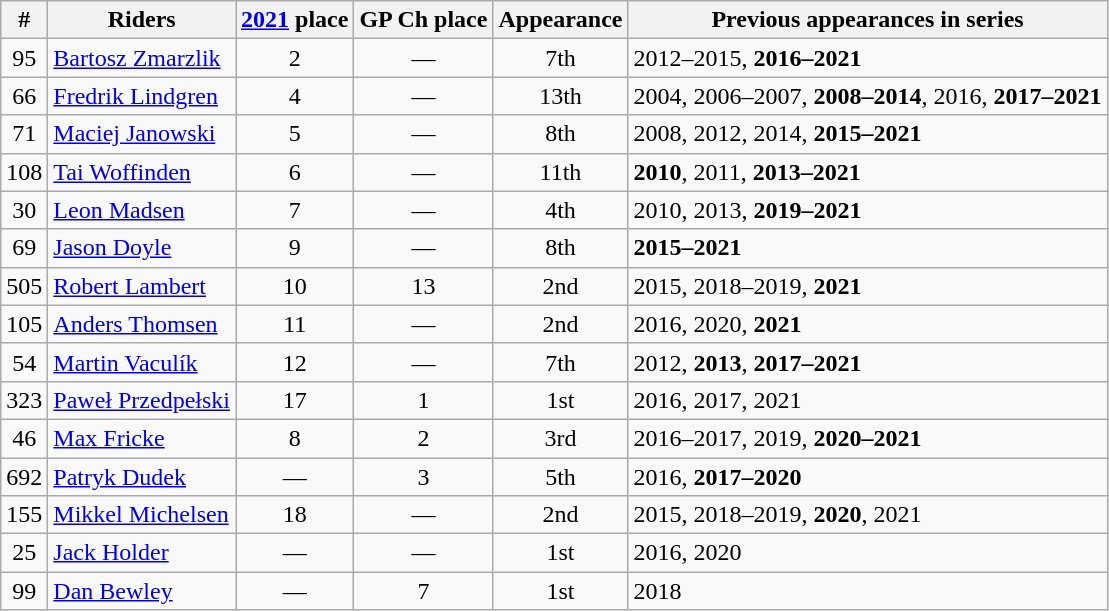<table class="wikitable" style="text-align:center">
<tr>
<th>#</th>
<th>Riders</th>
<th><a href='#'>2021</a> place</th>
<th>GP Ch place</th>
<th>Appearance</th>
<th>Previous appearances in series</th>
</tr>
<tr>
<td>95</td>
<td align=left> <a href='#'>Bartosz Zmarzlik</a></td>
<td>2</td>
<td>—</td>
<td>7th</td>
<td align=left>2012–2015, <strong>2016–2021</strong></td>
</tr>
<tr>
<td>66</td>
<td align=left> <a href='#'>Fredrik Lindgren</a></td>
<td>4</td>
<td>—</td>
<td>13th</td>
<td align=left>2004, 2006–2007, <strong>2008–2014</strong>, 2016, <strong>2017–2021</strong></td>
</tr>
<tr>
<td>71</td>
<td align=left> <a href='#'>Maciej Janowski</a></td>
<td>5</td>
<td>—</td>
<td>8th</td>
<td align=left>2008, 2012, 2014, <strong>2015–2021</strong></td>
</tr>
<tr>
<td>108</td>
<td align=left> <a href='#'>Tai Woffinden</a></td>
<td>6</td>
<td>—</td>
<td>11th</td>
<td align=left><strong>2010</strong>, 2011, <strong>2013–2021</strong></td>
</tr>
<tr>
<td>30</td>
<td align=left> <a href='#'>Leon Madsen</a></td>
<td>7</td>
<td>—</td>
<td>4th</td>
<td align=left>2010, 2013, <strong>2019–2021</strong></td>
</tr>
<tr>
<td>69</td>
<td align=left> <a href='#'>Jason Doyle</a></td>
<td>9</td>
<td>—</td>
<td>8th</td>
<td align=left><strong>2015–2021</strong></td>
</tr>
<tr>
<td>505</td>
<td align=left> <a href='#'>Robert Lambert</a></td>
<td>10</td>
<td>13</td>
<td>2nd</td>
<td align=left>2015, 2018–2019, <strong>2021</strong></td>
</tr>
<tr>
<td>105</td>
<td align=left> <a href='#'>Anders Thomsen</a></td>
<td>11</td>
<td>—</td>
<td>2nd</td>
<td align=left>2016, 2020, <strong>2021</strong></td>
</tr>
<tr>
<td>54</td>
<td align=left> <a href='#'>Martin Vaculík</a></td>
<td>12</td>
<td>—</td>
<td>7th</td>
<td align=left>2012, <strong>2013</strong>, <strong>2017–2021</strong></td>
</tr>
<tr>
<td>323</td>
<td align=left> <a href='#'>Paweł Przedpełski</a></td>
<td>17</td>
<td>1</td>
<td>1st</td>
<td align=left>2016, 2017, 2021</td>
</tr>
<tr>
<td>46</td>
<td align=left> <a href='#'>Max Fricke</a></td>
<td>8</td>
<td>2</td>
<td>3rd</td>
<td align=left>2016–2017, 2019, <strong>2020–2021</strong></td>
</tr>
<tr>
<td>692</td>
<td align=left> <a href='#'>Patryk Dudek</a></td>
<td>—</td>
<td>3</td>
<td>5th</td>
<td align=left>2016, <strong>2017–2020</strong></td>
</tr>
<tr>
<td>155</td>
<td align=left> <a href='#'>Mikkel Michelsen</a></td>
<td>18</td>
<td>—</td>
<td>2nd</td>
<td align=left>2015, 2018–2019, <strong>2020</strong>, 2021</td>
</tr>
<tr>
<td>25</td>
<td align=left> <a href='#'>Jack Holder</a></td>
<td>—</td>
<td>—</td>
<td>1st</td>
<td align=left>2016, 2020</td>
</tr>
<tr>
<td>99</td>
<td align=left> <a href='#'>Dan Bewley</a></td>
<td>—</td>
<td>7</td>
<td>1st</td>
<td align=left>2018</td>
</tr>
</table>
